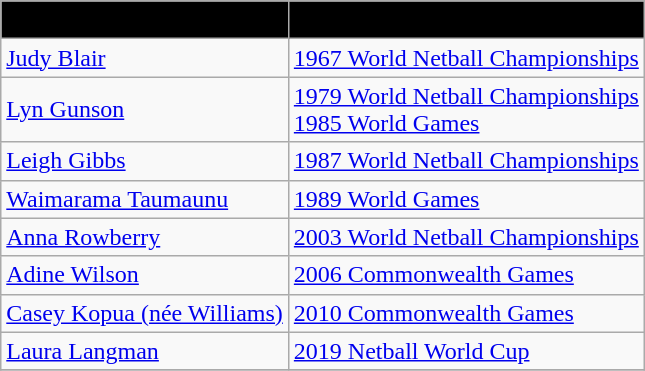<table class="wikitable collapsible" border="1">
<tr>
<th style="background:black;"><span>Captains</span></th>
<th style="background:black;"><span>Tournaments</span></th>
</tr>
<tr>
<td><a href='#'>Judy Blair</a></td>
<td><a href='#'>1967 World Netball Championships</a></td>
</tr>
<tr>
<td><a href='#'>Lyn Gunson</a></td>
<td><a href='#'>1979 World Netball Championships</a><br><a href='#'>1985 World Games</a></td>
</tr>
<tr>
<td><a href='#'>Leigh Gibbs</a></td>
<td><a href='#'>1987 World Netball Championships</a></td>
</tr>
<tr>
<td><a href='#'>Waimarama Taumaunu</a></td>
<td><a href='#'>1989 World Games</a></td>
</tr>
<tr>
<td><a href='#'>Anna Rowberry</a></td>
<td><a href='#'>2003 World Netball Championships</a></td>
</tr>
<tr>
<td><a href='#'>Adine Wilson</a></td>
<td><a href='#'>2006 Commonwealth Games</a></td>
</tr>
<tr>
<td><a href='#'>Casey Kopua (née Williams)</a></td>
<td><a href='#'>2010 Commonwealth Games</a></td>
</tr>
<tr>
<td><a href='#'>Laura Langman</a></td>
<td><a href='#'>2019 Netball World Cup</a></td>
</tr>
<tr>
</tr>
</table>
